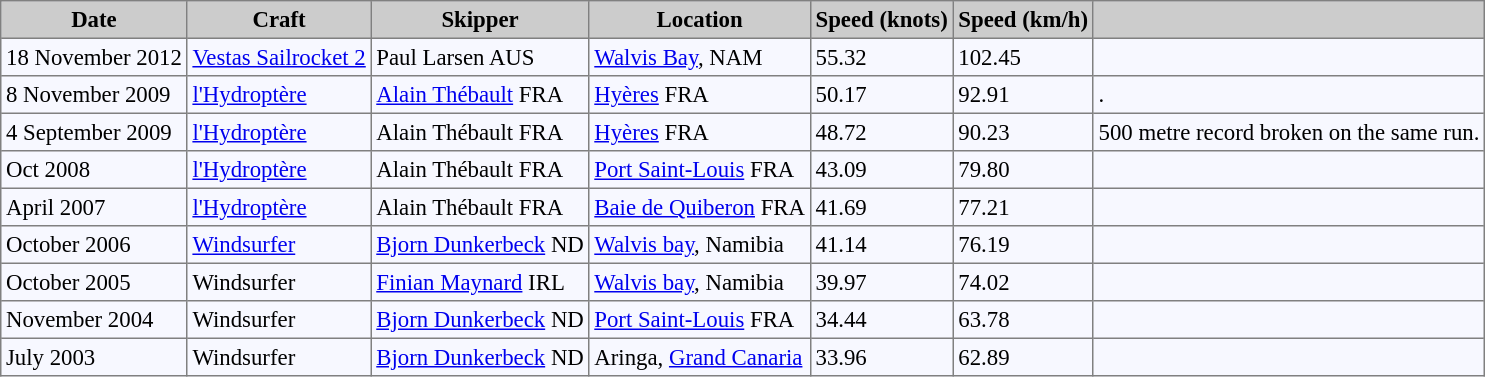<table bgcolor="#f7f8ff" cellpadding="3" cellspacing="0" border="1" style="font-size: 95%; border: gray solid 1px; border-collapse: collapse;">
<tr bgcolor="#CCCCCC" align="center">
<th>Date</th>
<th>Craft</th>
<th>Skipper</th>
<th>Location</th>
<th>Speed (knots)</th>
<th>Speed (km/h)</th>
<th></th>
</tr>
<tr>
<td>18 November 2012</td>
<td><a href='#'>Vestas Sailrocket 2</a></td>
<td>Paul Larsen AUS</td>
<td><a href='#'>Walvis Bay</a>, NAM</td>
<td>55.32</td>
<td>102.45</td>
</tr>
<tr>
<td>8 November 2009</td>
<td><a href='#'>l'Hydroptère</a></td>
<td><a href='#'>Alain Thébault</a> FRA</td>
<td><a href='#'>Hyères</a> FRA</td>
<td>50.17</td>
<td>92.91</td>
<td>.</td>
</tr>
<tr>
<td>4 September 2009</td>
<td><a href='#'>l'Hydroptère</a></td>
<td>Alain Thébault FRA</td>
<td><a href='#'>Hyères</a> FRA</td>
<td>48.72</td>
<td>90.23</td>
<td>500 metre record broken on the same run.</td>
</tr>
<tr>
<td>Oct 2008</td>
<td><a href='#'>l'Hydroptère</a></td>
<td>Alain Thébault FRA</td>
<td><a href='#'>Port Saint-Louis</a> FRA</td>
<td>43.09</td>
<td>79.80</td>
<td></td>
</tr>
<tr>
<td>April 2007</td>
<td><a href='#'>l'Hydroptère</a></td>
<td>Alain Thébault FRA</td>
<td><a href='#'>Baie de Quiberon</a> FRA</td>
<td>41.69</td>
<td>77.21</td>
<td></td>
</tr>
<tr>
<td>October 2006</td>
<td><a href='#'>Windsurfer</a></td>
<td><a href='#'>Bjorn Dunkerbeck</a> ND</td>
<td><a href='#'>Walvis bay</a>, Namibia</td>
<td>41.14</td>
<td>76.19</td>
<td></td>
</tr>
<tr>
<td>October 2005</td>
<td>Windsurfer</td>
<td><a href='#'>Finian Maynard</a> IRL</td>
<td><a href='#'>Walvis bay</a>, Namibia</td>
<td>39.97</td>
<td>74.02</td>
<td></td>
</tr>
<tr>
<td>November 2004</td>
<td>Windsurfer</td>
<td><a href='#'>Bjorn Dunkerbeck</a> ND</td>
<td><a href='#'>Port Saint-Louis</a> FRA</td>
<td>34.44</td>
<td>63.78</td>
<td></td>
</tr>
<tr>
<td>July 2003</td>
<td>Windsurfer</td>
<td><a href='#'>Bjorn Dunkerbeck</a> ND</td>
<td>Aringa, <a href='#'>Grand Canaria</a></td>
<td>33.96</td>
<td>62.89</td>
<td></td>
</tr>
</table>
